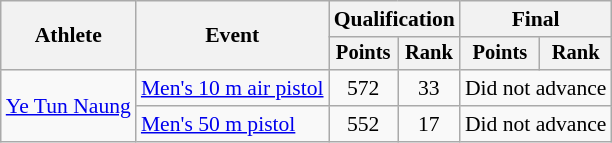<table class="wikitable" style="font-size:90%">
<tr>
<th rowspan="2">Athlete</th>
<th rowspan="2">Event</th>
<th colspan=2>Qualification</th>
<th colspan=2>Final</th>
</tr>
<tr style="font-size:95%">
<th>Points</th>
<th>Rank</th>
<th>Points</th>
<th>Rank</th>
</tr>
<tr align=center>
<td align=left rowspan=2><a href='#'>Ye Tun Naung</a></td>
<td align=left><a href='#'>Men's 10 m air pistol</a></td>
<td>572</td>
<td>33</td>
<td colspan=2>Did not advance</td>
</tr>
<tr align=center>
<td align=left><a href='#'>Men's 50 m pistol</a></td>
<td>552</td>
<td>17</td>
<td colspan=2>Did not advance</td>
</tr>
</table>
